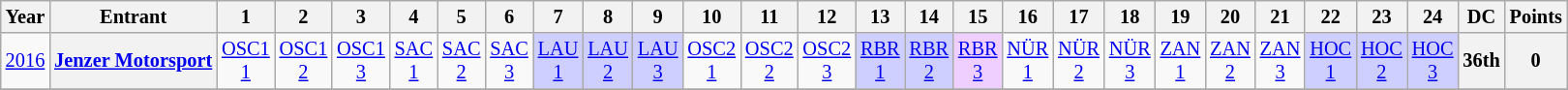<table class="wikitable" style="text-align:center; font-size:85%">
<tr>
<th>Year</th>
<th>Entrant</th>
<th>1</th>
<th>2</th>
<th>3</th>
<th>4</th>
<th>5</th>
<th>6</th>
<th>7</th>
<th>8</th>
<th>9</th>
<th>10</th>
<th>11</th>
<th>12</th>
<th>13</th>
<th>14</th>
<th>15</th>
<th>16</th>
<th>17</th>
<th>18</th>
<th>19</th>
<th>20</th>
<th>21</th>
<th>22</th>
<th>23</th>
<th>24</th>
<th>DC</th>
<th>Points</th>
</tr>
<tr>
<td><a href='#'>2016</a></td>
<th nowrap><a href='#'>Jenzer Motorsport</a></th>
<td><a href='#'>OSC1<br>1</a></td>
<td><a href='#'>OSC1<br>2</a></td>
<td><a href='#'>OSC1<br>3</a></td>
<td><a href='#'>SAC<br>1</a></td>
<td><a href='#'>SAC<br>2</a></td>
<td><a href='#'>SAC<br>3</a></td>
<td style="background:#CFCFFF"><a href='#'>LAU<br>1</a><br></td>
<td style="background:#CFCFFF"><a href='#'>LAU<br>2</a><br></td>
<td style="background:#CFCFFF"><a href='#'>LAU<br>3</a><br></td>
<td><a href='#'>OSC2<br>1</a></td>
<td><a href='#'>OSC2<br>2</a></td>
<td><a href='#'>OSC2<br>3</a></td>
<td style="background:#CFCFFF"><a href='#'>RBR<br>1</a><br></td>
<td style="background:#CFCFFF"><a href='#'>RBR<br>2</a><br></td>
<td style="background:#EFCFFF"><a href='#'>RBR<br>3</a><br></td>
<td><a href='#'>NÜR<br>1</a></td>
<td><a href='#'>NÜR<br>2</a></td>
<td><a href='#'>NÜR<br>3</a></td>
<td><a href='#'>ZAN<br>1</a></td>
<td><a href='#'>ZAN<br>2</a></td>
<td><a href='#'>ZAN<br>3</a></td>
<td style="background:#CFCFFF"><a href='#'>HOC<br>1</a><br></td>
<td style="background:#CFCFFF"><a href='#'>HOC<br>2</a><br></td>
<td style="background:#CFCFFF"><a href='#'>HOC<br>3</a><br></td>
<th>36th</th>
<th>0</th>
</tr>
<tr>
</tr>
</table>
